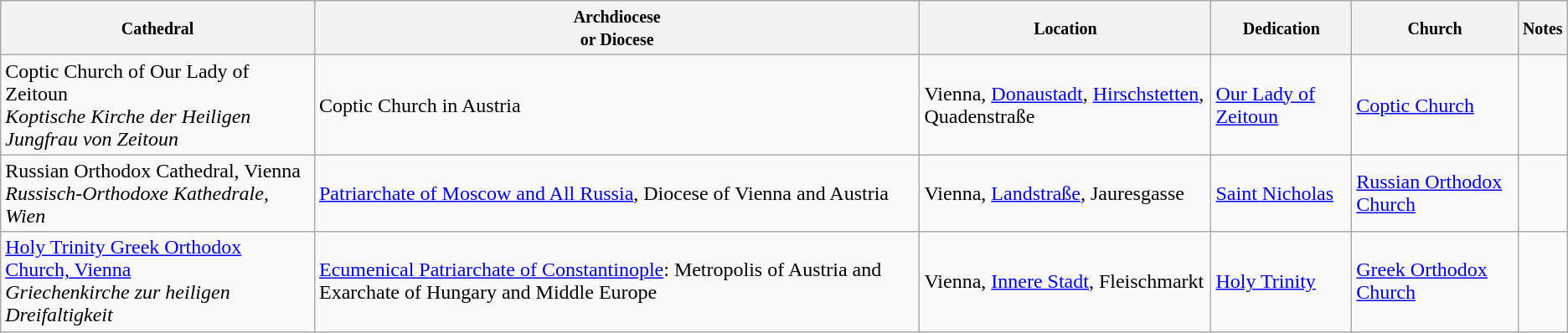<table class="wikitable sortable">
<tr>
<th><small>Cathedral</small></th>
<th><small>Archdiocese<br>or Diocese</small></th>
<th><small>Location</small></th>
<th><small>Dedication</small></th>
<th><small>Church</small></th>
<th><small>Notes</small></th>
</tr>
<tr>
<td>Coptic Church of Our Lady of Zeitoun<br><em>Koptische Kirche der Heiligen Jungfrau von Zeitoun</em></td>
<td>Coptic Church in Austria </td>
<td>Vienna, <a href='#'>Donaustadt</a>, <a href='#'>Hirschstetten</a>, Quadenstraße</td>
<td><a href='#'>Our Lady of Zeitoun</a></td>
<td><a href='#'>Coptic Church</a></td>
<td></td>
</tr>
<tr>
<td>Russian Orthodox Cathedral, Vienna<br><em>Russisch-Orthodoxe Kathedrale, Wien</em></td>
<td><a href='#'>Patriarchate of Moscow and All Russia</a>, Diocese of Vienna and Austria</td>
<td>Vienna, <a href='#'>Landstraße</a>, Jauresgasse</td>
<td><a href='#'>Saint Nicholas</a></td>
<td><a href='#'>Russian Orthodox Church</a></td>
<td></td>
</tr>
<tr>
<td><a href='#'>Holy Trinity Greek Orthodox Church, Vienna</a><br><em>Griechenkirche zur heiligen Dreifaltigkeit</em></td>
<td><a href='#'>Ecumenical Patriarchate of Constantinople</a>: Metropolis of Austria and Exarchate of Hungary and Middle Europe</td>
<td>Vienna, <a href='#'>Innere Stadt</a>, Fleischmarkt</td>
<td><a href='#'>Holy Trinity</a></td>
<td><a href='#'>Greek Orthodox Church</a></td>
<td></td>
</tr>
</table>
